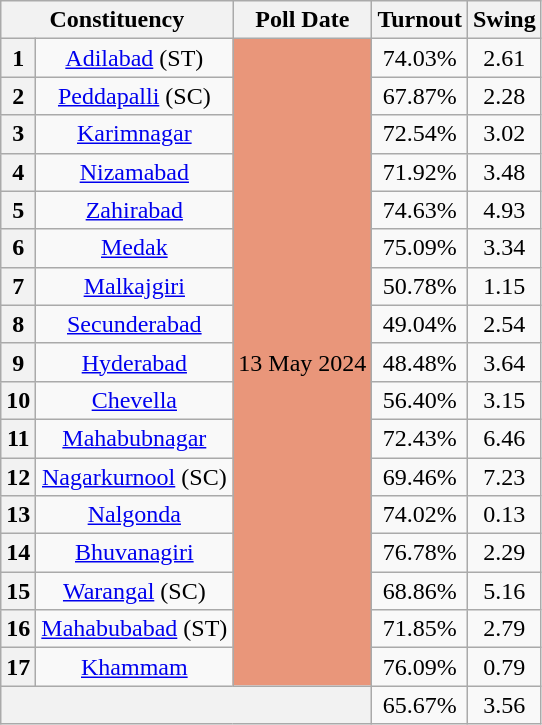<table class="wikitable sortable" style="text-align:center;">
<tr>
<th colspan="2">Constituency</th>
<th>Poll Date</th>
<th>Turnout</th>
<th>Swing</th>
</tr>
<tr>
<th>1</th>
<td><a href='#'>Adilabad</a> (ST)</td>
<td rowspan="17" bgcolor=#E9967A>13 May 2024</td>
<td>74.03%</td>
<td> 2.61</td>
</tr>
<tr>
<th>2</th>
<td><a href='#'>Peddapalli</a> (SC)</td>
<td>67.87%</td>
<td> 2.28</td>
</tr>
<tr>
<th>3</th>
<td><a href='#'>Karimnagar</a></td>
<td>72.54%</td>
<td> 3.02</td>
</tr>
<tr>
<th>4</th>
<td><a href='#'>Nizamabad</a></td>
<td>71.92%</td>
<td> 3.48</td>
</tr>
<tr>
<th>5</th>
<td><a href='#'>Zahirabad</a></td>
<td>74.63%</td>
<td> 4.93</td>
</tr>
<tr>
<th>6</th>
<td><a href='#'>Medak</a></td>
<td>75.09%</td>
<td> 3.34</td>
</tr>
<tr>
<th>7</th>
<td><a href='#'>Malkajgiri</a></td>
<td>50.78%</td>
<td> 1.15</td>
</tr>
<tr>
<th>8</th>
<td><a href='#'>Secunderabad</a></td>
<td>49.04%</td>
<td> 2.54</td>
</tr>
<tr>
<th>9</th>
<td><a href='#'>Hyderabad</a></td>
<td>48.48%</td>
<td> 3.64</td>
</tr>
<tr>
<th>10</th>
<td><a href='#'>Chevella</a></td>
<td>56.40%</td>
<td> 3.15</td>
</tr>
<tr>
<th>11</th>
<td><a href='#'>Mahabubnagar</a></td>
<td>72.43%</td>
<td> 6.46</td>
</tr>
<tr>
<th>12</th>
<td><a href='#'>Nagarkurnool</a> (SC)</td>
<td>69.46%</td>
<td> 7.23</td>
</tr>
<tr>
<th>13</th>
<td><a href='#'>Nalgonda</a></td>
<td>74.02%</td>
<td> 0.13</td>
</tr>
<tr>
<th>14</th>
<td><a href='#'>Bhuvanagiri</a></td>
<td>76.78%</td>
<td> 2.29</td>
</tr>
<tr>
<th>15</th>
<td><a href='#'>Warangal</a> (SC)</td>
<td>68.86%</td>
<td> 5.16</td>
</tr>
<tr>
<th>16</th>
<td><a href='#'>Mahabubabad</a> (ST)</td>
<td>71.85%</td>
<td> 2.79</td>
</tr>
<tr>
<th>17</th>
<td><a href='#'>Khammam</a></td>
<td>76.09%</td>
<td> 0.79</td>
</tr>
<tr>
<th colspan="3"></th>
<td>65.67%</td>
<td> 3.56</td>
</tr>
</table>
